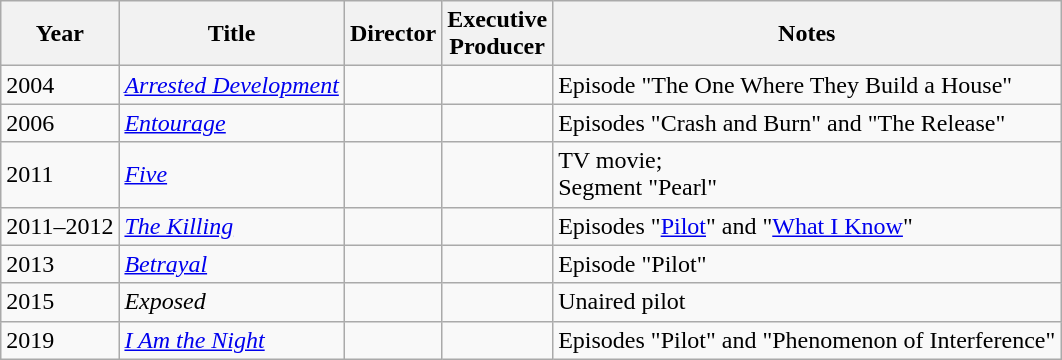<table class="wikitable">
<tr>
<th>Year</th>
<th>Title</th>
<th>Director</th>
<th>Executive<br>Producer</th>
<th>Notes</th>
</tr>
<tr>
<td>2004</td>
<td><em><a href='#'>Arrested Development</a></em></td>
<td></td>
<td></td>
<td>Episode "The One Where They Build a House"</td>
</tr>
<tr>
<td>2006</td>
<td><em><a href='#'>Entourage</a></em></td>
<td></td>
<td></td>
<td>Episodes "Crash and Burn" and "The Release"</td>
</tr>
<tr>
<td>2011</td>
<td><em><a href='#'>Five</a></em></td>
<td></td>
<td></td>
<td>TV movie;<br>Segment "Pearl"</td>
</tr>
<tr>
<td>2011–2012</td>
<td><em><a href='#'>The Killing</a></em></td>
<td></td>
<td></td>
<td>Episodes "<a href='#'>Pilot</a>" and  "<a href='#'>What I Know</a>"</td>
</tr>
<tr>
<td>2013</td>
<td><em><a href='#'>Betrayal</a></em></td>
<td></td>
<td></td>
<td>Episode "Pilot"</td>
</tr>
<tr>
<td>2015</td>
<td><em>Exposed</em></td>
<td></td>
<td></td>
<td>Unaired pilot</td>
</tr>
<tr>
<td>2019</td>
<td><em><a href='#'>I Am the Night</a></em></td>
<td></td>
<td></td>
<td>Episodes "Pilot" and "Phenomenon of Interference"</td>
</tr>
</table>
